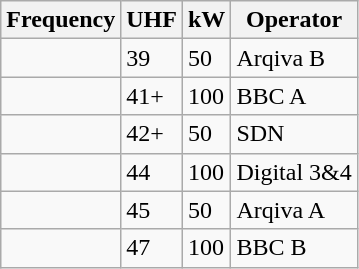<table class="wikitable sortable">
<tr>
<th>Frequency</th>
<th>UHF</th>
<th>kW</th>
<th>Operator</th>
</tr>
<tr>
<td></td>
<td>39</td>
<td>50</td>
<td>Arqiva B</td>
</tr>
<tr>
<td></td>
<td>41+</td>
<td>100</td>
<td>BBC A</td>
</tr>
<tr>
<td></td>
<td>42+</td>
<td>50</td>
<td>SDN</td>
</tr>
<tr>
<td></td>
<td>44</td>
<td>100</td>
<td>Digital 3&4</td>
</tr>
<tr>
<td></td>
<td>45</td>
<td>50</td>
<td>Arqiva A</td>
</tr>
<tr>
<td></td>
<td>47</td>
<td>100</td>
<td>BBC B</td>
</tr>
</table>
